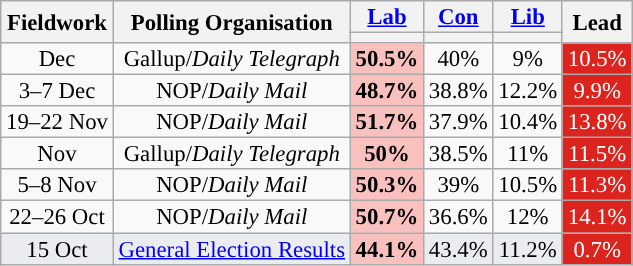<table class="wikitable" style="text-align: center; line-height: 14px; font-size: 95%;">
<tr>
<th rowspan="2">Fieldwork</th>
<th rowspan="2">Polling Organisation</th>
<th><a href='#'>Lab</a></th>
<th><a href='#'>Con</a></th>
<th><a href='#'>Lib</a></th>
<th class="unsortable" style="width:20px;" rowspan="2">Lead</th>
</tr>
<tr>
<th style="background:"></th>
<th style="background:"></th>
<th style="background:"></th>
</tr>
<tr>
<td>Dec</td>
<td>Gallup/<em>Daily Telegraph</em></td>
<td style="background:#F8C1BE"><strong>50.5%</strong></td>
<td>40%</td>
<td>9%</td>
<td style="background:#DC241F; color:white;">10.5%</td>
</tr>
<tr>
<td>3–7 Dec</td>
<td>NOP/<em>Daily Mail</em></td>
<td style="background:#F8C1BE"><strong>48.7%</strong></td>
<td>38.8%</td>
<td>12.2%</td>
<td style="background:#DC241F; color:white;">9.9%</td>
</tr>
<tr>
<td>19–22 Nov</td>
<td>NOP/<em>Daily Mail</em></td>
<td style="background:#F8C1BE"><strong>51.7%</strong></td>
<td>37.9%</td>
<td>10.4%</td>
<td style="background:#DC241F; color:white;">13.8%</td>
</tr>
<tr>
<td>Nov</td>
<td>Gallup/<em>Daily Telegraph</em></td>
<td style="background:#F8C1BE"><strong>50%</strong></td>
<td>38.5%</td>
<td>11%</td>
<td style="background:#DC241F; color:white;">11.5%</td>
</tr>
<tr>
<td>5–8 Nov</td>
<td>NOP/<em>Daily Mail</em></td>
<td style="background:#F8C1BE"><strong>50.3%</strong></td>
<td>39%</td>
<td>10.5%</td>
<td style="background:#DC241F; color:white;">11.3%</td>
</tr>
<tr>
<td>22–26 Oct</td>
<td>NOP/<em>Daily Mail</em></td>
<td style="background:#F8C1BE"><strong>50.7%</strong></td>
<td>36.6%</td>
<td>12%</td>
<td style="background:#DC241F; color:white;">14.1%</td>
</tr>
<tr>
<td style="background:#EAECF0;">15 Oct</td>
<td style="background:#EAECF0;"><a href='#'>General Election Results</a></td>
<td style="background:#F8C1BE;"><strong>44.1%</strong></td>
<td style="background:#EAECF0;">43.4%</td>
<td style="background:#EAECF0;">11.2%</td>
<td style="background:#DC241F; color:white;">0.7%</td>
</tr>
</table>
